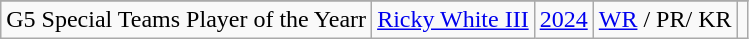<table class="wikitable" style="text-align:center;">
<tr>
</tr>
<tr>
<td>G5 Special Teams Player of the Yearr</td>
<td><a href='#'>Ricky White III</a></td>
<td><a href='#'>2024</a></td>
<td><a href='#'>WR</a> / PR/ KR</td>
<td></td>
</tr>
</table>
